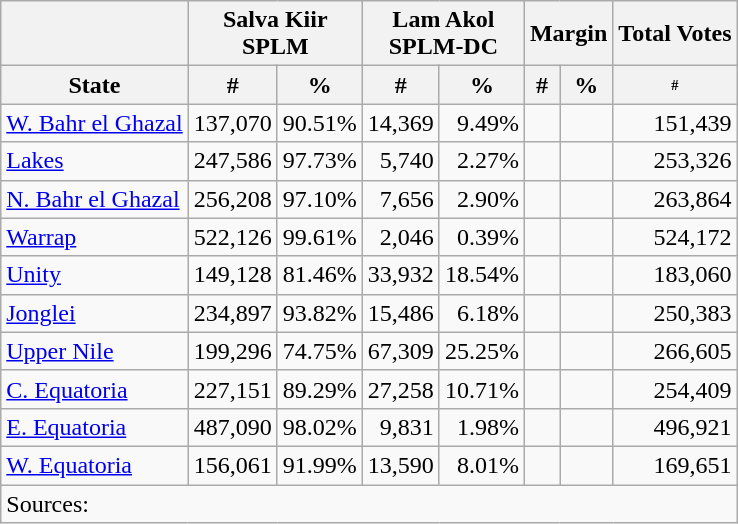<table class="wikitable sortable" style="text-align:right">
<tr>
<th colspan=1></th>
<th align=center colspan=2>Salva Kiir<br>SPLM</th>
<th align=center colspan=2>Lam Akol<br>SPLM-DC</th>
<th align=center colspan=2>Margin</th>
<th align=center colspan=1>Total Votes</th>
</tr>
<tr>
<th align=center>State</th>
<th align=center data-sort-type="number">#</th>
<th align=center data-sort-type="number">%</th>
<th align=center data-sort-type="number">#</th>
<th align=center data-sort-type="number">%</th>
<th align=center data-sort-type="number">#</th>
<th align=center data-sort-type="number">%</th>
<th style="text-align:center; font-size: 60%" data-sort-type="number">#</th>
</tr>
<tr>
<td align=left><a href='#'>W. Bahr el Ghazal</a></td>
<td>137,070</td>
<td>90.51%</td>
<td>14,369</td>
<td>9.49%</td>
<td></td>
<td></td>
<td>151,439</td>
</tr>
<tr>
<td align=left><a href='#'>Lakes</a></td>
<td>247,586</td>
<td>97.73%</td>
<td>5,740</td>
<td>2.27%</td>
<td></td>
<td></td>
<td>253,326</td>
</tr>
<tr>
<td align=left><a href='#'>N. Bahr el Ghazal</a></td>
<td>256,208</td>
<td>97.10%</td>
<td>7,656</td>
<td>2.90%</td>
<td></td>
<td></td>
<td>263,864</td>
</tr>
<tr>
<td align=left><a href='#'>Warrap</a></td>
<td>522,126</td>
<td>99.61%</td>
<td>2,046</td>
<td>0.39%</td>
<td></td>
<td></td>
<td>524,172</td>
</tr>
<tr>
<td align=left><a href='#'>Unity</a></td>
<td>149,128</td>
<td>81.46%</td>
<td>33,932</td>
<td>18.54%</td>
<td></td>
<td></td>
<td>183,060</td>
</tr>
<tr>
<td align=left><a href='#'>Jonglei</a></td>
<td>234,897</td>
<td>93.82%</td>
<td>15,486</td>
<td>6.18%</td>
<td></td>
<td></td>
<td>250,383</td>
</tr>
<tr>
<td align=left><a href='#'>Upper Nile</a></td>
<td>199,296</td>
<td>74.75%</td>
<td>67,309</td>
<td>25.25%</td>
<td></td>
<td></td>
<td>266,605</td>
</tr>
<tr>
<td align=left><a href='#'>C. Equatoria</a></td>
<td>227,151</td>
<td>89.29%</td>
<td>27,258</td>
<td>10.71%</td>
<td></td>
<td></td>
<td>254,409</td>
</tr>
<tr>
<td align=left><a href='#'>E. Equatoria</a></td>
<td>487,090</td>
<td>98.02%</td>
<td>9,831</td>
<td>1.98%</td>
<td></td>
<td></td>
<td>496,921</td>
</tr>
<tr>
<td align=left><a href='#'>W. Equatoria</a></td>
<td>156,061</td>
<td>91.99%</td>
<td>13,590</td>
<td>8.01%</td>
<td></td>
<td></td>
<td>169,651</td>
</tr>
<tr>
<td colspan=8 align=left>Sources: </td>
</tr>
</table>
